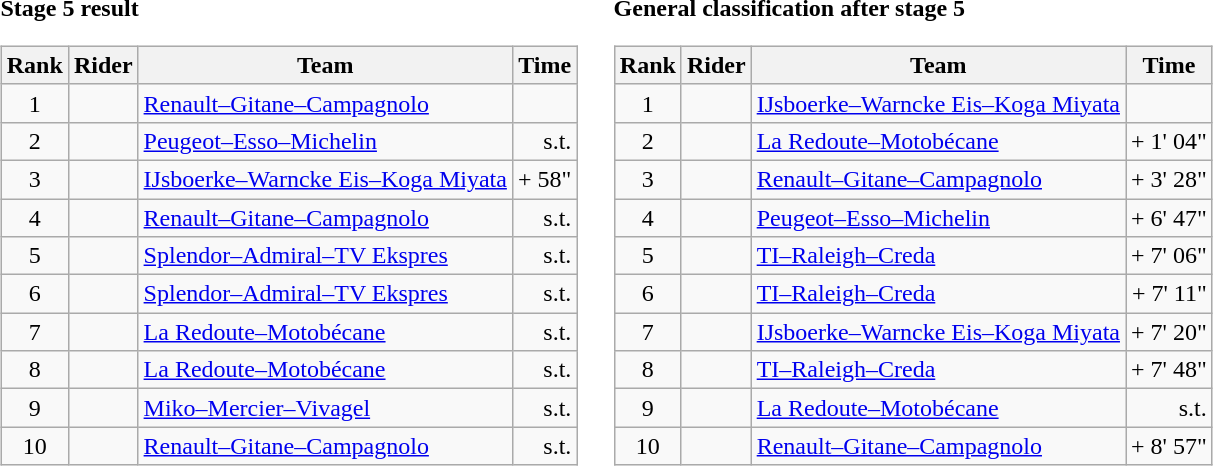<table>
<tr>
<td><strong>Stage 5 result</strong><br><table class="wikitable">
<tr>
<th scope="col">Rank</th>
<th scope="col">Rider</th>
<th scope="col">Team</th>
<th scope="col">Time</th>
</tr>
<tr>
<td style="text-align:center;">1</td>
<td></td>
<td><a href='#'>Renault–Gitane–Campagnolo</a></td>
<td style="text-align:right;"></td>
</tr>
<tr>
<td style="text-align:center;">2</td>
<td></td>
<td><a href='#'>Peugeot–Esso–Michelin</a></td>
<td style="text-align:right;">s.t.</td>
</tr>
<tr>
<td style="text-align:center;">3</td>
<td></td>
<td><a href='#'>IJsboerke–Warncke Eis–Koga Miyata</a></td>
<td style="text-align:right;">+ 58"</td>
</tr>
<tr>
<td style="text-align:center;">4</td>
<td></td>
<td><a href='#'>Renault–Gitane–Campagnolo</a></td>
<td style="text-align:right;">s.t.</td>
</tr>
<tr>
<td style="text-align:center;">5</td>
<td></td>
<td><a href='#'>Splendor–Admiral–TV Ekspres</a></td>
<td style="text-align:right;">s.t.</td>
</tr>
<tr>
<td style="text-align:center;">6</td>
<td></td>
<td><a href='#'>Splendor–Admiral–TV Ekspres</a></td>
<td style="text-align:right;">s.t.</td>
</tr>
<tr>
<td style="text-align:center;">7</td>
<td></td>
<td><a href='#'>La Redoute–Motobécane</a></td>
<td style="text-align:right;">s.t.</td>
</tr>
<tr>
<td style="text-align:center;">8</td>
<td></td>
<td><a href='#'>La Redoute–Motobécane</a></td>
<td style="text-align:right;">s.t.</td>
</tr>
<tr>
<td style="text-align:center;">9</td>
<td></td>
<td><a href='#'>Miko–Mercier–Vivagel</a></td>
<td style="text-align:right;">s.t.</td>
</tr>
<tr>
<td style="text-align:center;">10</td>
<td></td>
<td><a href='#'>Renault–Gitane–Campagnolo</a></td>
<td style="text-align:right;">s.t.</td>
</tr>
</table>
</td>
<td></td>
<td><strong>General classification after stage 5</strong><br><table class="wikitable">
<tr>
<th scope="col">Rank</th>
<th scope="col">Rider</th>
<th scope="col">Team</th>
<th scope="col">Time</th>
</tr>
<tr>
<td style="text-align:center;">1</td>
<td> </td>
<td><a href='#'>IJsboerke–Warncke Eis–Koga Miyata</a></td>
<td style="text-align:right;"></td>
</tr>
<tr>
<td style="text-align:center;">2</td>
<td></td>
<td><a href='#'>La Redoute–Motobécane</a></td>
<td style="text-align:right;">+ 1' 04"</td>
</tr>
<tr>
<td style="text-align:center;">3</td>
<td></td>
<td><a href='#'>Renault–Gitane–Campagnolo</a></td>
<td style="text-align:right;">+ 3' 28"</td>
</tr>
<tr>
<td style="text-align:center;">4</td>
<td></td>
<td><a href='#'>Peugeot–Esso–Michelin</a></td>
<td style="text-align:right;">+ 6' 47"</td>
</tr>
<tr>
<td style="text-align:center;">5</td>
<td></td>
<td><a href='#'>TI–Raleigh–Creda</a></td>
<td style="text-align:right;">+ 7' 06"</td>
</tr>
<tr>
<td style="text-align:center;">6</td>
<td></td>
<td><a href='#'>TI–Raleigh–Creda</a></td>
<td style="text-align:right;">+ 7' 11"</td>
</tr>
<tr>
<td style="text-align:center;">7</td>
<td></td>
<td><a href='#'>IJsboerke–Warncke Eis–Koga Miyata</a></td>
<td style="text-align:right;">+ 7' 20"</td>
</tr>
<tr>
<td style="text-align:center;">8</td>
<td></td>
<td><a href='#'>TI–Raleigh–Creda</a></td>
<td style="text-align:right;">+ 7' 48"</td>
</tr>
<tr>
<td style="text-align:center;">9</td>
<td></td>
<td><a href='#'>La Redoute–Motobécane</a></td>
<td style="text-align:right;">s.t.</td>
</tr>
<tr>
<td style="text-align:center;">10</td>
<td></td>
<td><a href='#'>Renault–Gitane–Campagnolo</a></td>
<td style="text-align:right;">+ 8' 57"</td>
</tr>
</table>
</td>
</tr>
</table>
